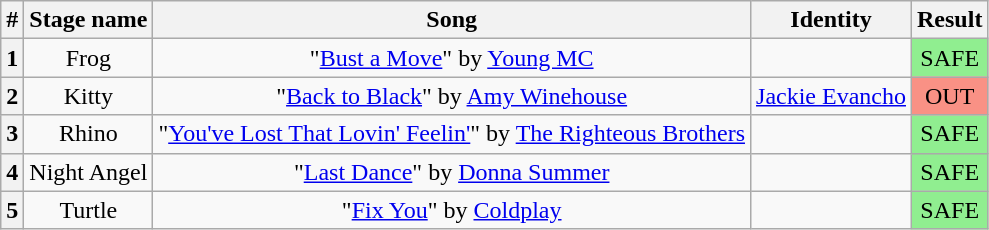<table class="wikitable plainrowheaders" style="text-align: center;">
<tr>
<th>#</th>
<th>Stage name</th>
<th>Song</th>
<th>Identity</th>
<th colspan=2>Result</th>
</tr>
<tr>
<th>1</th>
<td>Frog</td>
<td>"<a href='#'>Bust a Move</a>" by <a href='#'>Young MC</a></td>
<td></td>
<td bgcolor="lightgreen">SAFE</td>
</tr>
<tr>
<th>2</th>
<td>Kitty</td>
<td>"<a href='#'>Back to Black</a>" by <a href='#'>Amy Winehouse</a></td>
<td><a href='#'>Jackie Evancho</a></td>
<td bgcolor=#F99185>OUT</td>
</tr>
<tr>
<th>3</th>
<td>Rhino</td>
<td>"<a href='#'>You've Lost That Lovin' Feelin'</a>" by <a href='#'>The Righteous Brothers</a></td>
<td></td>
<td bgcolor="lightgreen">SAFE</td>
</tr>
<tr>
<th>4</th>
<td>Night Angel</td>
<td>"<a href='#'>Last Dance</a>" by <a href='#'>Donna Summer</a></td>
<td></td>
<td bgcolor="lightgreen">SAFE</td>
</tr>
<tr>
<th>5</th>
<td>Turtle</td>
<td>"<a href='#'>Fix You</a>" by <a href='#'>Coldplay</a></td>
<td></td>
<td bgcolor="lightgreen">SAFE</td>
</tr>
</table>
